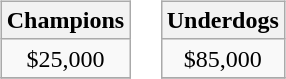<table>
<tr valign="top">
<td><br><table class="wikitable" style="text-align:center">
<tr>
<th>Champions</th>
</tr>
<tr>
<td>$25,000</td>
</tr>
<tr>
</tr>
</table>
</td>
<td><br><table class="wikitable" style="text-align:center">
<tr>
<th>Underdogs</th>
</tr>
<tr>
<td>$85,000</td>
</tr>
<tr>
</tr>
</table>
</td>
</tr>
</table>
